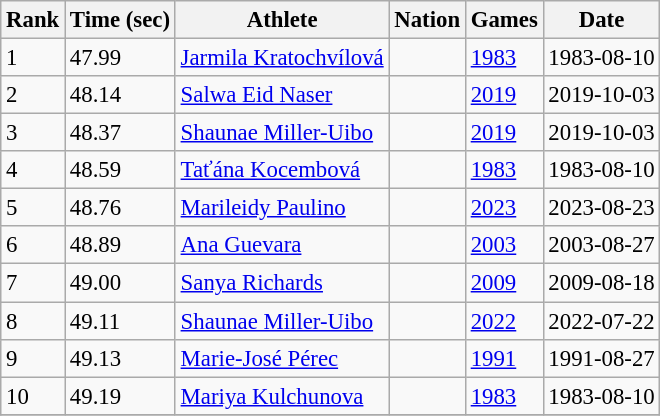<table class=wikitable style="font-size:95%">
<tr>
<th>Rank</th>
<th>Time (sec)</th>
<th>Athlete</th>
<th>Nation</th>
<th>Games</th>
<th>Date</th>
</tr>
<tr>
<td>1</td>
<td>47.99</td>
<td><a href='#'>Jarmila Kratochvílová</a></td>
<td></td>
<td><a href='#'>1983</a></td>
<td>1983-08-10</td>
</tr>
<tr>
<td>2</td>
<td>48.14</td>
<td><a href='#'>Salwa Eid Naser</a></td>
<td></td>
<td><a href='#'>2019</a></td>
<td>2019-10-03</td>
</tr>
<tr>
<td>3</td>
<td>48.37</td>
<td><a href='#'>Shaunae Miller-Uibo</a></td>
<td></td>
<td><a href='#'>2019</a></td>
<td>2019-10-03</td>
</tr>
<tr>
<td>4</td>
<td>48.59</td>
<td><a href='#'>Taťána Kocembová</a></td>
<td></td>
<td><a href='#'>1983</a></td>
<td>1983-08-10</td>
</tr>
<tr>
<td>5</td>
<td>48.76</td>
<td><a href='#'>Marileidy Paulino</a></td>
<td></td>
<td><a href='#'>2023</a></td>
<td>2023-08-23</td>
</tr>
<tr>
<td>6</td>
<td>48.89</td>
<td><a href='#'>Ana Guevara</a></td>
<td></td>
<td><a href='#'>2003</a></td>
<td>2003-08-27</td>
</tr>
<tr>
<td>7</td>
<td>49.00</td>
<td><a href='#'>Sanya Richards</a></td>
<td></td>
<td><a href='#'>2009</a></td>
<td>2009-08-18</td>
</tr>
<tr>
<td>8</td>
<td>49.11</td>
<td><a href='#'>Shaunae Miller-Uibo</a></td>
<td></td>
<td><a href='#'>2022</a></td>
<td>2022-07-22</td>
</tr>
<tr>
<td>9</td>
<td>49.13</td>
<td><a href='#'>Marie-José Pérec</a></td>
<td></td>
<td><a href='#'>1991</a></td>
<td>1991-08-27</td>
</tr>
<tr>
<td>10</td>
<td>49.19</td>
<td><a href='#'>Mariya Kulchunova</a></td>
<td></td>
<td><a href='#'>1983</a></td>
<td>1983-08-10</td>
</tr>
<tr>
</tr>
</table>
